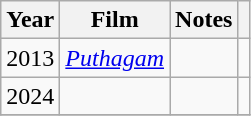<table class="wikitable sortable">
<tr>
<th>Year</th>
<th>Film</th>
<th>Notes</th>
<th></th>
</tr>
<tr>
<td>2013</td>
<td><em><a href='#'>Puthagam</a></em></td>
<td></td>
<td></td>
</tr>
<tr>
<td>2024</td>
<td></td>
<td></td>
<td></td>
</tr>
<tr>
</tr>
</table>
